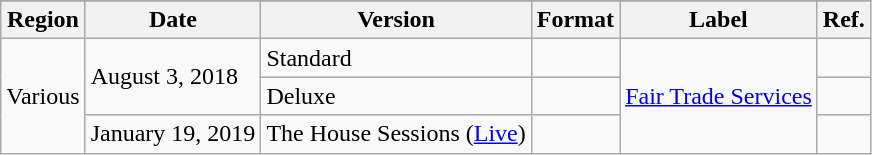<table class="wikitable plainrowheaders">
<tr>
</tr>
<tr>
<th scope="col">Region</th>
<th scope="col">Date</th>
<th scope="col">Version</th>
<th scope="col">Format</th>
<th scope="col">Label</th>
<th scope="col">Ref.</th>
</tr>
<tr>
<td rowspan="3">Various</td>
<td rowspan="2">August 3, 2018</td>
<td>Standard</td>
<td></td>
<td rowspan="3"><a href='#'>Fair Trade Services</a></td>
<td></td>
</tr>
<tr>
<td>Deluxe</td>
<td></td>
<td></td>
</tr>
<tr>
<td>January 19, 2019</td>
<td>The House Sessions (<a href='#'>Live</a>)</td>
<td></td>
<td></td>
</tr>
</table>
